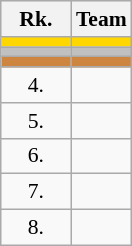<table class="wikitable" style="border:1px solid #AAAAAA;font-size:90%">
<tr bgcolor="#E4E4E4">
<th style="border-bottom:1px solid #AAAAAA" width=40>Rk.</th>
<th style="border-bottom:1px solid #AAAAAA">Team</th>
</tr>
<tr style="background:#ffd700;">
<td align=center></td>
<td></td>
</tr>
<tr style="background:#c0c0c0;">
<td align=center></td>
<td></td>
</tr>
<tr style="background:#CD853F;">
<td align=center></td>
<td></td>
</tr>
<tr>
<td align=center>4.</td>
<td></td>
</tr>
<tr>
<td align=center>5.</td>
<td></td>
</tr>
<tr>
<td align=center>6.</td>
<td></td>
</tr>
<tr>
<td align=center>7.</td>
<td></td>
</tr>
<tr>
<td align=center>8.</td>
<td></td>
</tr>
</table>
